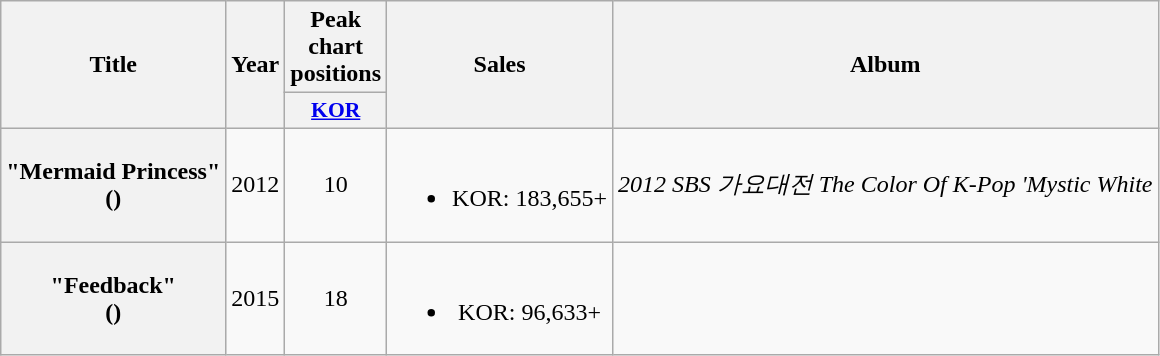<table class="wikitable plainrowheaders" style="text-align:center">
<tr>
<th scope="col" rowspan="2">Title</th>
<th scope="col" rowspan="2">Year</th>
<th scope="col">Peak chart<br>positions</th>
<th scope="col" rowspan="2">Sales </th>
<th scope="col" rowspan="2">Album</th>
</tr>
<tr>
<th scope="col" style="width:3em;font-size:90%"><a href='#'>KOR</a><br></th>
</tr>
<tr>
<th scope="row">"Mermaid Princess"<br>()</th>
<td>2012</td>
<td>10</td>
<td><br><ul><li>KOR: 183,655+</li></ul></td>
<td><em>2012 SBS 가요대전 The Color Of K-Pop 'Mystic White<strong></td>
</tr>
<tr>
<th scope="row">"Feedback"<br>()</th>
<td>2015</td>
<td>18</td>
<td><br><ul><li>KOR: 96,633+</li></ul></td>
<td></td>
</tr>
</table>
